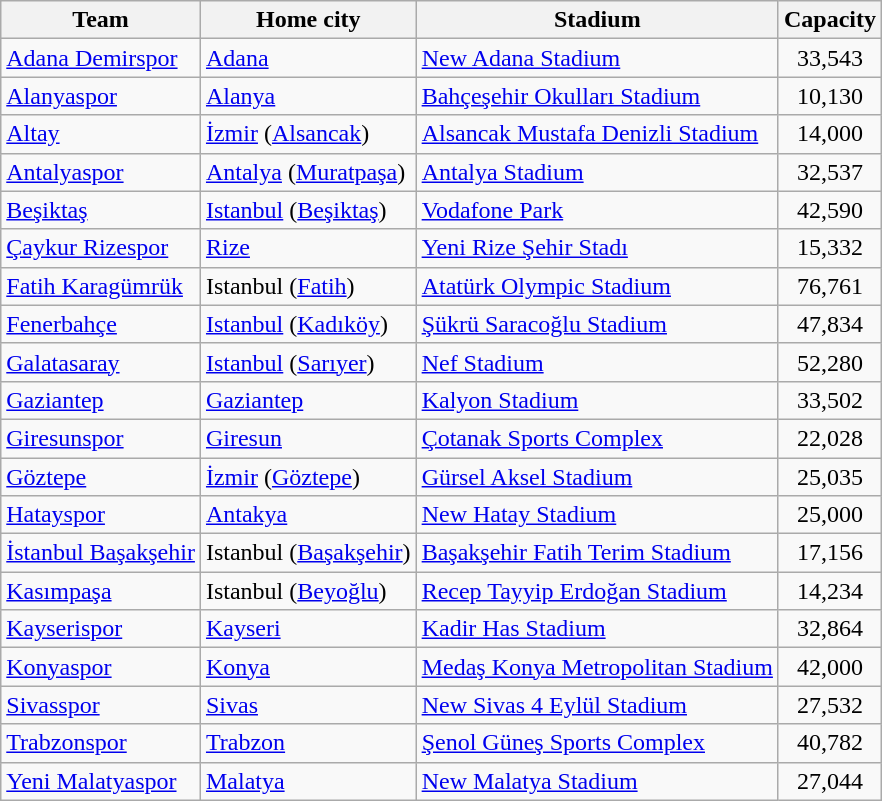<table class="wikitable sortable" style="text-align: left;">
<tr>
<th>Team</th>
<th>Home city</th>
<th>Stadium</th>
<th>Capacity</th>
</tr>
<tr>
<td><a href='#'>Adana Demirspor</a></td>
<td><a href='#'>Adana</a></td>
<td><a href='#'>New Adana Stadium</a></td>
<td align=center>33,543</td>
</tr>
<tr>
<td><a href='#'>Alanyaspor</a></td>
<td><a href='#'>Alanya</a></td>
<td><a href='#'>Bahçeşehir Okulları Stadium</a></td>
<td align=center>10,130</td>
</tr>
<tr>
<td><a href='#'>Altay</a></td>
<td><a href='#'>İzmir</a> (<a href='#'>Alsancak</a>)</td>
<td><a href='#'>Alsancak Mustafa Denizli Stadium</a></td>
<td align="center">14,000</td>
</tr>
<tr>
<td><a href='#'>Antalyaspor</a></td>
<td><a href='#'>Antalya</a> (<a href='#'>Muratpaşa</a>)</td>
<td><a href='#'>Antalya Stadium</a></td>
<td align=center>32,537</td>
</tr>
<tr>
<td><a href='#'>Beşiktaş</a></td>
<td><a href='#'>Istanbul</a> (<a href='#'>Beşiktaş</a>)</td>
<td><a href='#'>Vodafone Park</a></td>
<td align=center>42,590</td>
</tr>
<tr>
<td><a href='#'>Çaykur Rizespor</a></td>
<td><a href='#'>Rize</a></td>
<td><a href='#'>Yeni Rize Şehir Stadı</a></td>
<td align=center>15,332</td>
</tr>
<tr>
<td><a href='#'>Fatih Karagümrük</a></td>
<td>Istanbul (<a href='#'>Fatih</a>)</td>
<td><a href='#'>Atatürk Olympic Stadium</a></td>
<td align="center">76,761</td>
</tr>
<tr>
<td><a href='#'>Fenerbahçe</a></td>
<td><a href='#'>Istanbul</a> (<a href='#'>Kadıköy</a>)</td>
<td><a href='#'>Şükrü Saracoğlu Stadium</a></td>
<td align="center">47,834</td>
</tr>
<tr>
<td><a href='#'>Galatasaray</a></td>
<td><a href='#'>Istanbul</a> (<a href='#'>Sarıyer</a>)</td>
<td><a href='#'>Nef Stadium</a></td>
<td align=center>52,280</td>
</tr>
<tr>
<td><a href='#'>Gaziantep</a></td>
<td><a href='#'>Gaziantep</a></td>
<td><a href='#'>Kalyon Stadium</a></td>
<td align=center>33,502</td>
</tr>
<tr>
<td><a href='#'>Giresunspor</a></td>
<td><a href='#'>Giresun</a></td>
<td><a href='#'>Çotanak Sports Complex</a></td>
<td align="center">22,028</td>
</tr>
<tr>
<td><a href='#'>Göztepe</a></td>
<td><a href='#'>İzmir</a> (<a href='#'>Göztepe</a>)</td>
<td><a href='#'>Gürsel Aksel Stadium</a></td>
<td align=center>25,035</td>
</tr>
<tr>
<td><a href='#'>Hatayspor</a></td>
<td><a href='#'>Antakya</a></td>
<td><a href='#'>New Hatay Stadium</a></td>
<td align="center">25,000</td>
</tr>
<tr>
<td><a href='#'>İstanbul Başakşehir</a></td>
<td>Istanbul (<a href='#'>Başakşehir</a>)</td>
<td><a href='#'>Başakşehir Fatih Terim Stadium</a></td>
<td align=center>17,156</td>
</tr>
<tr>
<td><a href='#'>Kasımpaşa</a></td>
<td>Istanbul (<a href='#'>Beyoğlu</a>)</td>
<td><a href='#'>Recep Tayyip Erdoğan Stadium</a></td>
<td align=center>14,234</td>
</tr>
<tr>
<td><a href='#'>Kayserispor</a></td>
<td><a href='#'>Kayseri</a></td>
<td><a href='#'>Kadir Has Stadium</a></td>
<td align=center>32,864</td>
</tr>
<tr>
<td><a href='#'>Konyaspor</a></td>
<td><a href='#'>Konya</a></td>
<td><a href='#'>Medaş Konya Metropolitan Stadium</a></td>
<td align=center>42,000</td>
</tr>
<tr>
<td><a href='#'>Sivasspor</a></td>
<td><a href='#'>Sivas</a></td>
<td><a href='#'>New Sivas 4 Eylül Stadium</a></td>
<td align=center>27,532</td>
</tr>
<tr>
<td><a href='#'>Trabzonspor</a></td>
<td><a href='#'>Trabzon</a></td>
<td><a href='#'>Şenol Güneş Sports Complex</a></td>
<td align=center>40,782</td>
</tr>
<tr>
<td><a href='#'>Yeni Malatyaspor</a></td>
<td><a href='#'>Malatya</a></td>
<td><a href='#'>New Malatya Stadium</a></td>
<td align=center>27,044</td>
</tr>
</table>
